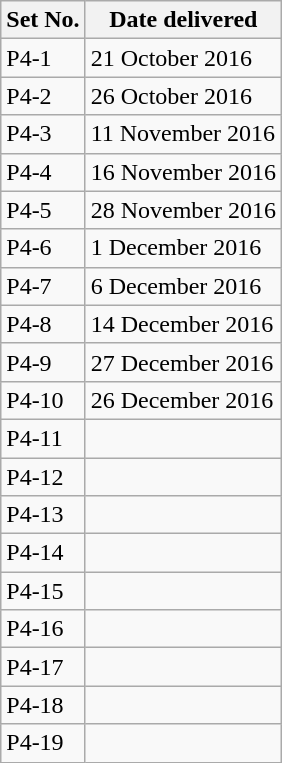<table class="wikitable">
<tr>
<th>Set No.</th>
<th>Date delivered</th>
</tr>
<tr>
<td>P4-1</td>
<td>21 October 2016</td>
</tr>
<tr>
<td>P4-2</td>
<td>26 October 2016</td>
</tr>
<tr>
<td>P4-3</td>
<td>11 November 2016</td>
</tr>
<tr>
<td>P4-4</td>
<td>16 November 2016</td>
</tr>
<tr>
<td>P4-5</td>
<td>28 November 2016</td>
</tr>
<tr>
<td>P4-6</td>
<td>1 December 2016</td>
</tr>
<tr>
<td>P4-7</td>
<td>6 December 2016</td>
</tr>
<tr>
<td>P4-8</td>
<td>14 December 2016</td>
</tr>
<tr>
<td>P4-9</td>
<td>27 December 2016</td>
</tr>
<tr>
<td>P4-10</td>
<td>26 December 2016</td>
</tr>
<tr>
<td>P4-11</td>
<td> </td>
</tr>
<tr>
<td>P4-12</td>
<td> </td>
</tr>
<tr>
<td>P4-13</td>
<td> </td>
</tr>
<tr>
<td>P4-14</td>
<td> </td>
</tr>
<tr>
<td>P4-15</td>
<td> </td>
</tr>
<tr>
<td>P4-16</td>
<td> </td>
</tr>
<tr>
<td>P4-17</td>
<td> </td>
</tr>
<tr>
<td>P4-18</td>
<td> </td>
</tr>
<tr>
<td>P4-19</td>
<td> </td>
</tr>
</table>
